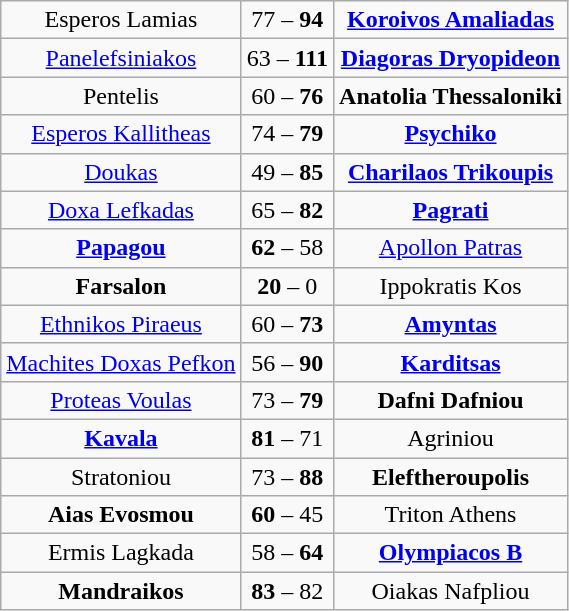<table class="wikitable" style="text-align: center; font-size:100%">
<tr>
<td>Esperos Lamias</td>
<td>77 – <strong>94</strong></td>
<td><strong><a href='#'>Koroivos Amaliadas</a></strong></td>
</tr>
<tr>
<td><a href='#'>Panelefsiniakos</a></td>
<td>63 – <strong>111</strong></td>
<td><strong><a href='#'>Diagoras Dryopideon</a></strong></td>
</tr>
<tr>
<td>Pentelis</td>
<td>60 – <strong>76</strong></td>
<td><strong>Anatolia Thessaloniki</strong></td>
</tr>
<tr>
<td><a href='#'>Esperos Kallitheas</a></td>
<td>74 – <strong>79</strong></td>
<td><strong><a href='#'>Psychiko</a></strong></td>
</tr>
<tr>
<td><a href='#'>Doukas</a></td>
<td>49 – <strong>85</strong></td>
<td><strong><a href='#'>Charilaos Trikoupis</a></strong></td>
</tr>
<tr>
<td><a href='#'>Doxa Lefkadas</a></td>
<td>65 – <strong>82</strong></td>
<td><strong><a href='#'>Pagrati</a></strong></td>
</tr>
<tr>
<td><strong><a href='#'>Papagou</a></strong></td>
<td><strong>62</strong> – 58</td>
<td><a href='#'>Apollon Patras</a></td>
</tr>
<tr>
<td><strong>Farsalon</strong></td>
<td><strong>20</strong> – 0</td>
<td>Ippokratis Kos</td>
</tr>
<tr>
<td><a href='#'>Ethnikos Piraeus</a></td>
<td>60 – <strong>73</strong></td>
<td><strong><a href='#'>Amyntas</a></strong></td>
</tr>
<tr>
<td><a href='#'>Machites Doxas Pefkon</a></td>
<td>56 – <strong>90</strong></td>
<td><strong><a href='#'>Karditsas</a></strong></td>
</tr>
<tr>
<td><a href='#'>Proteas Voulas</a></td>
<td>73 – <strong>79</strong></td>
<td><strong>Dafni Dafniou</strong></td>
</tr>
<tr>
<td><strong><a href='#'>Kavala</a></strong></td>
<td><strong>81</strong> – 71</td>
<td>Agriniou</td>
</tr>
<tr>
<td>Stratoniou</td>
<td>73 – <strong>88</strong></td>
<td><strong>Eleftheroupolis</strong></td>
</tr>
<tr>
<td><strong>Aias Evosmou</strong></td>
<td><strong>60</strong> – 45</td>
<td>Triton Athens</td>
</tr>
<tr>
<td>Ermis Lagkada</td>
<td>58 – <strong>64</strong></td>
<td><strong><a href='#'>Olympiacos B</a></strong></td>
</tr>
<tr>
<td><strong>Mandraikos</strong></td>
<td><strong>83</strong> – 82</td>
<td>Oiakas Nafpliou</td>
</tr>
</table>
